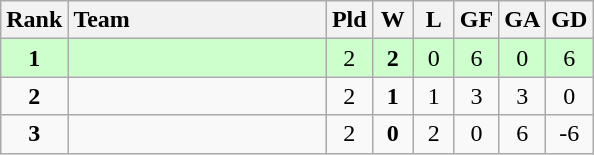<table class="wikitable" style="text-align: center;">
<tr>
<th width=30>Rank</th>
<th width=165 style="text-align:left;">Team</th>
<th width=20>Pld</th>
<th width=20>W</th>
<th width=20>L</th>
<th width=20>GF</th>
<th width=20>GA</th>
<th width=20>GD</th>
</tr>
<tr style="background:#ccffcc;">
<td><strong>1</strong></td>
<td style="text-align:left;"></td>
<td>2</td>
<td><strong>2</strong></td>
<td>0</td>
<td>6</td>
<td>0</td>
<td>6</td>
</tr>
<tr>
<td><strong>2</strong></td>
<td style="text-align:left;"></td>
<td>2</td>
<td><strong>1</strong></td>
<td>1</td>
<td>3</td>
<td>3</td>
<td>0</td>
</tr>
<tr>
<td><strong>3</strong></td>
<td style="text-align:left;"></td>
<td>2</td>
<td><strong>0</strong></td>
<td>2</td>
<td>0</td>
<td>6</td>
<td>-6</td>
</tr>
</table>
